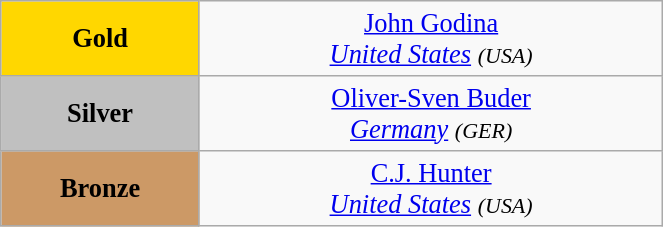<table class="wikitable" style=" text-align:center; font-size:110%;" width="35%">
<tr>
<td bgcolor="gold"><strong>Gold</strong></td>
<td> <a href='#'>John Godina</a><br><em><a href='#'>United States</a> <small>(USA)</small></em></td>
</tr>
<tr>
<td bgcolor="silver"><strong>Silver</strong></td>
<td> <a href='#'>Oliver-Sven Buder</a><br><em><a href='#'>Germany</a> <small>(GER)</small></em></td>
</tr>
<tr>
<td bgcolor="CC9966"><strong>Bronze</strong></td>
<td> <a href='#'>C.J. Hunter</a><br><em><a href='#'>United States</a> <small>(USA)</small></em></td>
</tr>
</table>
